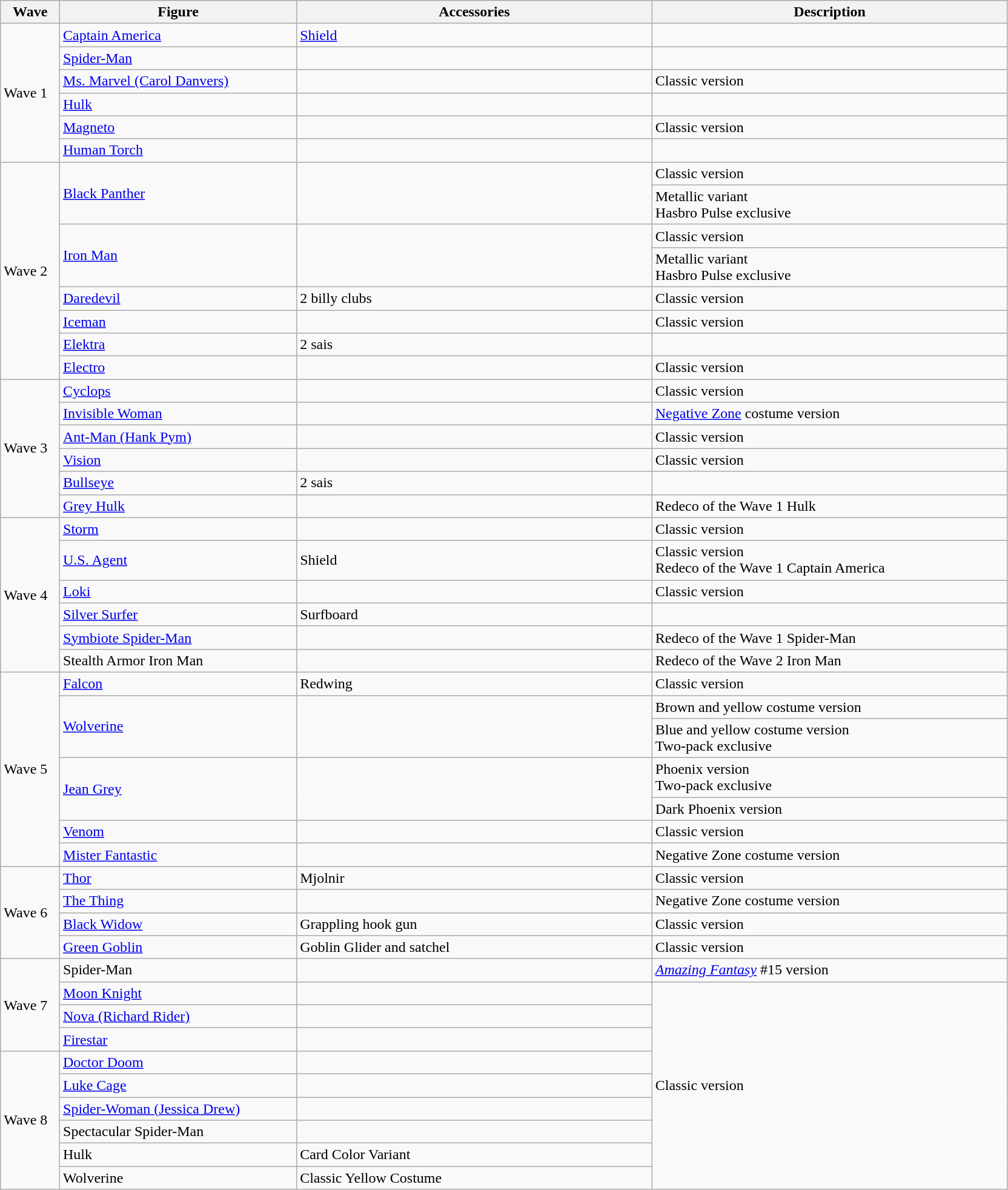<table class="wikitable">
<tr>
<th width=5%>Wave</th>
<th width=20%>Figure</th>
<th width=30%>Accessories</th>
<th width=30%>Description</th>
</tr>
<tr>
<td Rowspan=6>Wave 1</td>
<td><a href='#'>Captain America</a></td>
<td><a href='#'>Shield</a></td>
<td></td>
</tr>
<tr>
<td><a href='#'>Spider-Man</a></td>
<td></td>
<td></td>
</tr>
<tr>
<td><a href='#'>Ms. Marvel (Carol Danvers)</a></td>
<td></td>
<td>Classic version</td>
</tr>
<tr>
<td><a href='#'>Hulk</a></td>
<td></td>
<td></td>
</tr>
<tr>
<td><a href='#'>Magneto</a></td>
<td></td>
<td>Classic version</td>
</tr>
<tr>
<td><a href='#'>Human Torch</a></td>
<td></td>
<td></td>
</tr>
<tr>
<td rowspan=8>Wave 2</td>
<td rowspan=2><a href='#'>Black Panther</a></td>
<td rowspan=2></td>
<td>Classic version</td>
</tr>
<tr>
<td>Metallic variant<br>Hasbro Pulse exclusive</td>
</tr>
<tr>
<td rowspan=2><a href='#'>Iron Man</a></td>
<td rowspan=2></td>
<td>Classic version</td>
</tr>
<tr>
<td>Metallic variant<br>Hasbro Pulse exclusive</td>
</tr>
<tr>
<td><a href='#'>Daredevil</a></td>
<td>2 billy clubs</td>
<td>Classic version</td>
</tr>
<tr>
<td><a href='#'>Iceman</a></td>
<td></td>
<td>Classic version</td>
</tr>
<tr>
<td><a href='#'>Elektra</a></td>
<td>2 sais</td>
<td></td>
</tr>
<tr>
<td><a href='#'>Electro</a></td>
<td></td>
<td>Classic version</td>
</tr>
<tr>
<td rowspan=6>Wave 3</td>
<td><a href='#'>Cyclops</a></td>
<td></td>
<td>Classic version</td>
</tr>
<tr>
<td><a href='#'>Invisible Woman</a></td>
<td></td>
<td><a href='#'>Negative Zone</a> costume version</td>
</tr>
<tr>
<td><a href='#'>Ant-Man (Hank Pym)</a></td>
<td></td>
<td>Classic version</td>
</tr>
<tr>
<td><a href='#'>Vision</a></td>
<td></td>
<td>Classic version</td>
</tr>
<tr>
<td><a href='#'>Bullseye</a></td>
<td>2 sais</td>
<td></td>
</tr>
<tr>
<td><a href='#'>Grey Hulk</a></td>
<td></td>
<td>Redeco of the Wave 1 Hulk</td>
</tr>
<tr>
<td rowspan=6>Wave 4</td>
<td><a href='#'>Storm</a></td>
<td></td>
<td>Classic version</td>
</tr>
<tr>
<td><a href='#'>U.S. Agent</a></td>
<td>Shield</td>
<td>Classic version<br>Redeco of the Wave 1 Captain America</td>
</tr>
<tr>
<td><a href='#'>Loki</a></td>
<td></td>
<td>Classic version</td>
</tr>
<tr>
<td><a href='#'>Silver Surfer</a></td>
<td>Surfboard</td>
<td></td>
</tr>
<tr>
<td><a href='#'>Symbiote Spider-Man</a></td>
<td></td>
<td>Redeco of the Wave 1 Spider-Man</td>
</tr>
<tr>
<td>Stealth Armor Iron Man</td>
<td></td>
<td>Redeco of the Wave 2 Iron Man</td>
</tr>
<tr>
<td rowspan=7>Wave 5</td>
<td><a href='#'>Falcon</a></td>
<td>Redwing</td>
<td>Classic version</td>
</tr>
<tr>
<td rowspan=2><a href='#'>Wolverine</a></td>
<td rowspan=2></td>
<td>Brown and yellow costume version</td>
</tr>
<tr>
<td>Blue and yellow costume version<br>Two-pack exclusive</td>
</tr>
<tr>
<td rowspan=2><a href='#'>Jean Grey</a></td>
<td rowspan=2></td>
<td>Phoenix version<br>Two-pack exclusive</td>
</tr>
<tr>
<td>Dark Phoenix version</td>
</tr>
<tr>
<td><a href='#'>Venom</a></td>
<td></td>
<td>Classic version</td>
</tr>
<tr>
<td><a href='#'>Mister Fantastic</a></td>
<td></td>
<td>Negative Zone costume version</td>
</tr>
<tr>
<td rowspan=4>Wave 6</td>
<td><a href='#'>Thor</a></td>
<td>Mjolnir</td>
<td>Classic version</td>
</tr>
<tr>
<td><a href='#'>The Thing</a></td>
<td></td>
<td>Negative Zone costume version</td>
</tr>
<tr>
<td><a href='#'>Black Widow</a></td>
<td>Grappling hook gun</td>
<td>Classic version</td>
</tr>
<tr>
<td><a href='#'>Green Goblin</a></td>
<td>Goblin Glider and satchel</td>
<td>Classic version</td>
</tr>
<tr>
<td rowspan=4>Wave 7</td>
<td>Spider-Man</td>
<td></td>
<td><em><a href='#'>Amazing Fantasy</a></em> #15 version</td>
</tr>
<tr>
<td><a href='#'>Moon Knight</a></td>
<td></td>
<td rowspan="10">Classic version</td>
</tr>
<tr>
<td><a href='#'>Nova (Richard Rider)</a></td>
<td></td>
</tr>
<tr>
<td><a href='#'>Firestar</a></td>
<td></td>
</tr>
<tr>
<td rowspan="6">Wave 8</td>
<td><a href='#'>Doctor Doom</a></td>
<td></td>
</tr>
<tr>
<td><a href='#'>Luke Cage</a></td>
<td></td>
</tr>
<tr>
<td><a href='#'>Spider-Woman (Jessica Drew)</a></td>
<td></td>
</tr>
<tr>
<td>Spectacular Spider-Man</td>
<td></td>
</tr>
<tr>
<td>Hulk</td>
<td>Card Color Variant</td>
</tr>
<tr>
<td>Wolverine</td>
<td>Classic Yellow Costume</td>
</tr>
</table>
